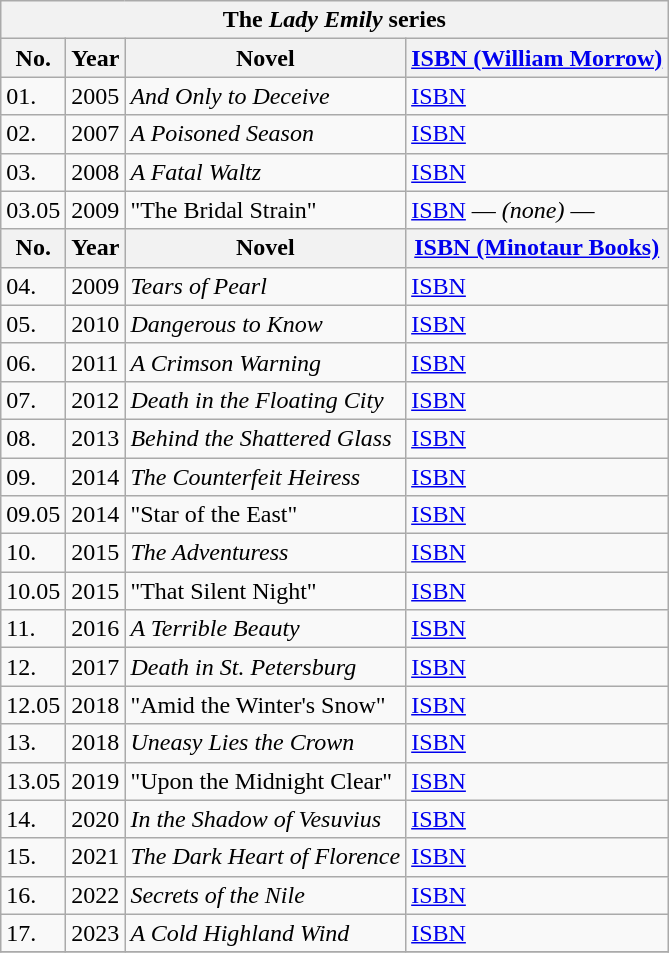<table class="wikitable">
<tr>
<th colspan="4">The <em>Lady Emily</em> series</th>
</tr>
<tr>
<th>No.</th>
<th>Year</th>
<th>Novel</th>
<th><a href='#'>ISBN (William Morrow)</a></th>
</tr>
<tr>
<td>01.</td>
<td>2005</td>
<td><em>And Only to Deceive</em></td>
<td><a href='#'>ISBN</a> </td>
</tr>
<tr>
<td>02.</td>
<td>2007</td>
<td><em>A Poisoned Season</em></td>
<td><a href='#'>ISBN</a> </td>
</tr>
<tr>
<td>03.</td>
<td>2008</td>
<td><em>A Fatal Waltz</em></td>
<td><a href='#'>ISBN</a> </td>
</tr>
<tr>
<td>03.05</td>
<td>2009</td>
<td>"The Bridal Strain" <strong></strong></td>
<td><a href='#'>ISBN</a> — <em>(none)</em> —</td>
</tr>
<tr>
<th>No.</th>
<th>Year</th>
<th>Novel</th>
<th><a href='#'>ISBN (Minotaur Books)</a></th>
</tr>
<tr>
<td>04.</td>
<td>2009</td>
<td><em>Tears of Pearl</em></td>
<td><a href='#'>ISBN</a> </td>
</tr>
<tr>
<td>05.</td>
<td>2010</td>
<td><em>Dangerous to Know</em></td>
<td><a href='#'>ISBN</a> </td>
</tr>
<tr>
<td>06.</td>
<td>2011</td>
<td><em>A Crimson Warning</em></td>
<td><a href='#'>ISBN</a> </td>
</tr>
<tr>
<td>07.</td>
<td>2012</td>
<td><em>Death in the Floating City</em></td>
<td><a href='#'>ISBN</a> </td>
</tr>
<tr>
<td>08.</td>
<td>2013</td>
<td><em>Behind the Shattered Glass</em></td>
<td><a href='#'>ISBN</a> </td>
</tr>
<tr>
<td>09.</td>
<td>2014</td>
<td><em>The Counterfeit Heiress</em></td>
<td><a href='#'>ISBN</a> </td>
</tr>
<tr>
<td>09.05</td>
<td>2014</td>
<td>"Star of the East" <strong></strong></td>
<td><a href='#'>ISBN</a> </td>
</tr>
<tr>
<td>10.</td>
<td>2015</td>
<td><em>The Adventuress</em></td>
<td><a href='#'>ISBN</a> </td>
</tr>
<tr>
<td>10.05</td>
<td>2015</td>
<td>"That Silent Night" <strong></strong></td>
<td><a href='#'>ISBN</a> </td>
</tr>
<tr>
<td>11.</td>
<td>2016</td>
<td><em>A Terrible Beauty</em></td>
<td><a href='#'>ISBN</a> </td>
</tr>
<tr>
<td>12.</td>
<td>2017</td>
<td><em>Death in St. Petersburg</em></td>
<td><a href='#'>ISBN</a> </td>
</tr>
<tr>
<td>12.05</td>
<td>2018</td>
<td>"Amid the Winter's Snow" <strong></strong></td>
<td><a href='#'>ISBN</a> </td>
</tr>
<tr>
<td>13.</td>
<td>2018</td>
<td><em>Uneasy Lies the Crown</em></td>
<td><a href='#'>ISBN</a> </td>
</tr>
<tr>
<td>13.05</td>
<td>2019</td>
<td>"Upon the Midnight Clear" <strong></strong></td>
<td><a href='#'>ISBN</a> </td>
</tr>
<tr>
<td>14.</td>
<td>2020</td>
<td><em>In the Shadow of Vesuvius</em></td>
<td><a href='#'>ISBN</a> </td>
</tr>
<tr>
<td>15.</td>
<td>2021</td>
<td><em>The Dark Heart of Florence</em></td>
<td><a href='#'>ISBN</a> </td>
</tr>
<tr>
<td>16.</td>
<td>2022</td>
<td><em>Secrets of the Nile</em></td>
<td><a href='#'>ISBN</a> </td>
</tr>
<tr>
<td>17.</td>
<td>2023</td>
<td><em>A Cold Highland Wind</em></td>
<td><a href='#'>ISBN</a> </td>
</tr>
<tr>
</tr>
</table>
